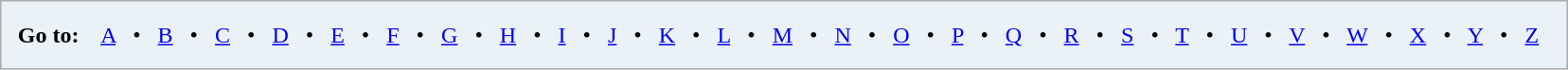<table class=wikitable style="margin-left: auto; margin-right: auto; border: none; background: #eaf2f8;">
<tr style="height: 3em;">
<td align=center>  <strong>Go to:</strong>    <a href='#'>A</a>   •   <a href='#'>B</a>   •   <a href='#'>C</a>   •   <a href='#'>D</a>   •   <a href='#'>E</a>   •   <a href='#'>F</a>   •   <a href='#'>G</a>   •   <a href='#'>H</a>   •   <a href='#'>I</a>   •   <a href='#'>J</a>   •   <a href='#'>K</a>   •   <a href='#'>L</a>   •   <a href='#'>M</a>   •   <a href='#'>N</a>   •   <a href='#'>O</a>   •   <a href='#'>P</a>   •   <a href='#'>Q</a>   •   <a href='#'>R</a>   •   <a href='#'>S</a>   •   <a href='#'>T</a>   •   <a href='#'>U</a>   •   <a href='#'>V</a>   •   <a href='#'>W</a>   •   <a href='#'>X</a>   •   <a href='#'>Y</a>   •   <a href='#'>Z</a>     </td>
</tr>
</table>
